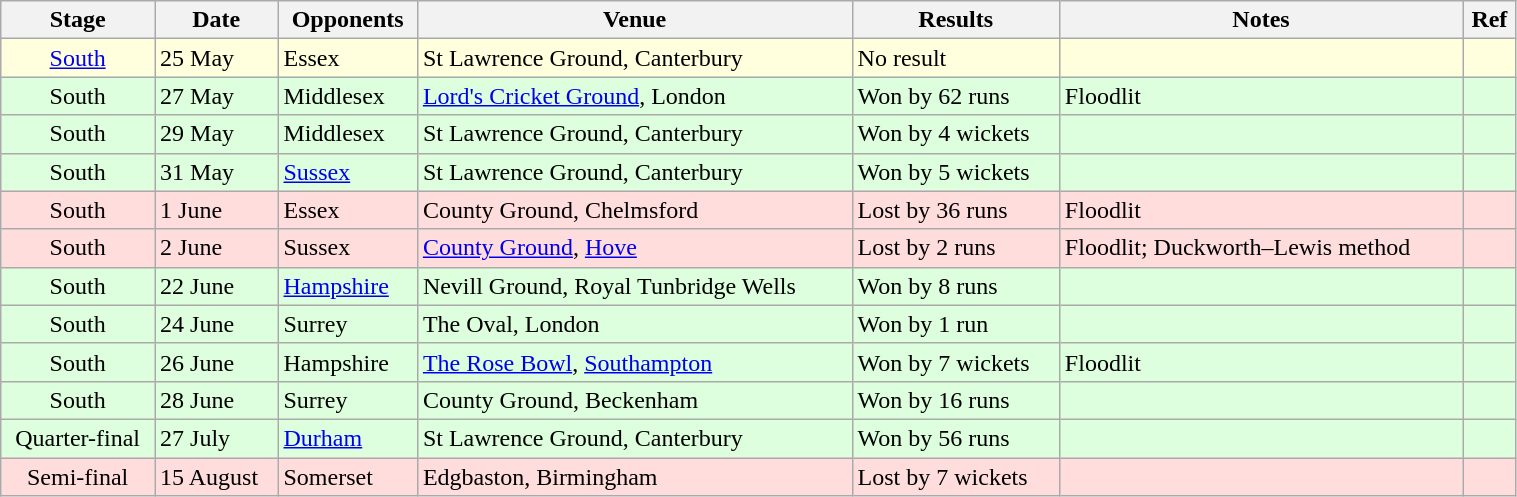<table class="wikitable" style="width:80%">
<tr>
<th>Stage</th>
<th>Date</th>
<th>Opponents</th>
<th>Venue</th>
<th>Results</th>
<th>Notes</th>
<th>Ref</th>
</tr>
<tr style="background:#ffd">
<td style="text-align:center"><a href='#'>South</a></td>
<td>25 May</td>
<td>Essex</td>
<td>St Lawrence Ground, Canterbury</td>
<td>No result</td>
<td></td>
<td style="text-align:center"></td>
</tr>
<tr style="background:#dfd">
<td style="text-align:center">South</td>
<td>27 May</td>
<td>Middlesex</td>
<td><a href='#'>Lord's Cricket Ground</a>, London</td>
<td>Won by 62 runs</td>
<td>Floodlit</td>
<td style="text-align:center"></td>
</tr>
<tr style="background:#dfd">
<td style="text-align:center">South</td>
<td>29 May</td>
<td>Middlesex</td>
<td>St Lawrence Ground, Canterbury</td>
<td>Won by 4 wickets</td>
<td></td>
<td style="text-align:center"></td>
</tr>
<tr style="background:#dfd">
<td style="text-align:center">South</td>
<td>31 May</td>
<td><a href='#'>Sussex</a></td>
<td>St Lawrence Ground, Canterbury</td>
<td>Won by 5 wickets</td>
<td></td>
<td style="text-align:center"></td>
</tr>
<tr style="background:#fdd">
<td style="text-align:center">South</td>
<td>1 June</td>
<td>Essex</td>
<td>County Ground, Chelmsford</td>
<td>Lost by 36 runs</td>
<td>Floodlit</td>
<td style="text-align:center"></td>
</tr>
<tr style="background:#fdd">
<td style="text-align:center">South</td>
<td>2 June</td>
<td>Sussex</td>
<td><a href='#'>County Ground</a>, <a href='#'>Hove</a></td>
<td>Lost by 2 runs</td>
<td>Floodlit; Duckworth–Lewis method</td>
<td style="text-align:center"></td>
</tr>
<tr style="background:#dfd">
<td style="text-align:center">South</td>
<td>22 June</td>
<td><a href='#'>Hampshire</a></td>
<td>Nevill Ground, Royal Tunbridge Wells</td>
<td>Won by 8 runs</td>
<td></td>
<td style="text-align:center"></td>
</tr>
<tr style="background:#dfd">
<td style="text-align:center">South</td>
<td>24 June</td>
<td>Surrey</td>
<td>The Oval, London</td>
<td>Won by 1 run</td>
<td></td>
<td style="text-align:center"></td>
</tr>
<tr style="background:#dfd">
<td style="text-align:center">South</td>
<td>26 June</td>
<td>Hampshire</td>
<td><a href='#'>The Rose Bowl</a>, <a href='#'>Southampton</a></td>
<td>Won by 7 wickets</td>
<td>Floodlit</td>
<td style="text-align:center"></td>
</tr>
<tr style="background:#dfd">
<td style="text-align:center">South</td>
<td>28 June</td>
<td>Surrey</td>
<td>County Ground, Beckenham</td>
<td>Won by 16 runs</td>
<td></td>
<td style="text-align:center"></td>
</tr>
<tr style="background:#dfd">
<td style="text-align:center">Quarter-final</td>
<td>27 July</td>
<td><a href='#'>Durham</a></td>
<td>St Lawrence Ground, Canterbury</td>
<td>Won by 56 runs</td>
<td></td>
<td style="text-align:center"></td>
</tr>
<tr style="background:#fdd">
<td style="text-align:center">Semi-final</td>
<td>15 August</td>
<td>Somerset</td>
<td>Edgbaston, Birmingham</td>
<td>Lost by 7 wickets</td>
<td></td>
<td style="text-align:center"></td>
</tr>
</table>
